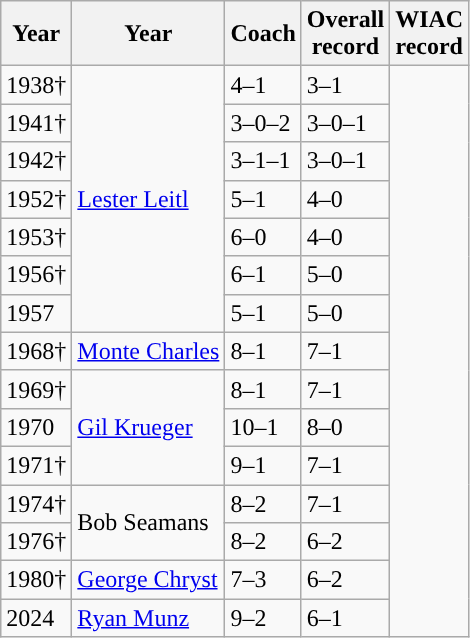<table class="wikitable"; style= "text-align: ">
<tr>
<th width=px>Year</th>
<th width=px>Year</th>
<th width=px>Coach</th>
<th width=px>Overall<br> record</th>
<th width=px>WIAC<br> record</th>
</tr>
<tr>
<td>1938†</td>
<td rowspan="7"><a href='#'>Lester Leitl</a></td>
<td>4–1</td>
<td>3–1</td>
</tr>
<tr>
<td>1941†</td>
<td>3–0–2</td>
<td>3–0–1</td>
</tr>
<tr>
<td>1942†</td>
<td>3–1–1</td>
<td>3–0–1</td>
</tr>
<tr>
<td>1952†</td>
<td>5–1</td>
<td>4–0</td>
</tr>
<tr>
<td>1953†</td>
<td>6–0</td>
<td>4–0</td>
</tr>
<tr>
<td>1956†</td>
<td>6–1</td>
<td>5–0</td>
</tr>
<tr>
<td>1957</td>
<td>5–1</td>
<td>5–0</td>
</tr>
<tr>
<td>1968†</td>
<td><a href='#'>Monte Charles</a></td>
<td>8–1</td>
<td>7–1</td>
</tr>
<tr>
<td>1969†</td>
<td rowspan="3"><a href='#'>Gil Krueger</a></td>
<td>8–1</td>
<td>7–1</td>
</tr>
<tr>
<td>1970</td>
<td>10–1</td>
<td>8–0</td>
</tr>
<tr>
<td>1971†</td>
<td>9–1</td>
<td>7–1</td>
</tr>
<tr>
<td>1974†</td>
<td rowspan="2">Bob Seamans</td>
<td>8–2</td>
<td>7–1</td>
</tr>
<tr>
<td>1976†</td>
<td>8–2</td>
<td>6–2</td>
</tr>
<tr>
<td>1980†</td>
<td><a href='#'>George Chryst</a></td>
<td>7–3</td>
<td>6–2</td>
</tr>
<tr>
<td>2024</td>
<td><a href='#'>Ryan Munz</a></td>
<td>9–2</td>
<td>6–1</td>
</tr>
</table>
